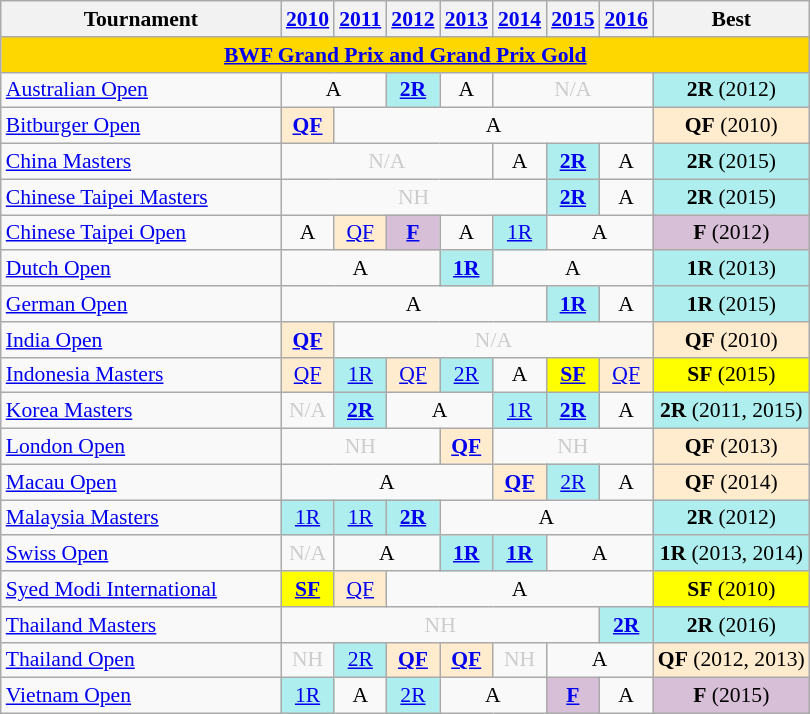<table class="wikitable" style="font-size: 90%; text-align:center">
<tr>
<th width=180>Tournament</th>
<th><a href='#'>2010</a></th>
<th><a href='#'>2011</a></th>
<th><a href='#'>2012</a></th>
<th><a href='#'>2013</a></th>
<th><a href='#'>2014</a></th>
<th><a href='#'>2015</a></th>
<th><a href='#'>2016</a></th>
<th>Best</th>
</tr>
<tr bgcolor=FFD700>
<td colspan="9" align=center><strong><a href='#'>BWF Grand Prix and Grand Prix Gold</a></strong></td>
</tr>
<tr>
<td align=left><a href='#'>Australian Open</a></td>
<td colspan="2">A</td>
<td bgcolor=AFEEEE><a href='#'><strong>2R</strong></a></td>
<td>A</td>
<td colspan="3" style=color:#ccc>N/A</td>
<td bgcolor=AFEEEE><strong>2R</strong> (2012)</td>
</tr>
<tr>
<td align=left><a href='#'>Bitburger Open</a></td>
<td bgcolor=FFEBCD><a href='#'><strong>QF</strong></a></td>
<td colspan="6">A</td>
<td bgcolor=FFEBCD><strong>QF</strong> (2010)</td>
</tr>
<tr>
<td align=left><a href='#'>China Masters</a></td>
<td colspan="4" style=color:#ccc>N/A</td>
<td>A</td>
<td bgcolor=AFEEEE><a href='#'><strong>2R</strong></a></td>
<td>A</td>
<td bgcolor=AFEEEE><strong>2R</strong> (2015)</td>
</tr>
<tr>
<td align=left><a href='#'>Chinese Taipei Masters</a></td>
<td colspan="5" style=color:#ccc>NH</td>
<td bgcolor=AFEEEE><a href='#'><strong>2R</strong></a></td>
<td>A</td>
<td bgcolor=AFEEEE><strong>2R</strong> (2015)</td>
</tr>
<tr>
<td align=left><a href='#'>Chinese Taipei Open</a></td>
<td>A</td>
<td bgcolor=FFEBCD><a href='#'>QF</a></td>
<td bgcolor=D8BFD8><a href='#'><strong>F</strong></a></td>
<td>A</td>
<td bgcolor=AFEEEE><a href='#'>1R</a></td>
<td colspan="2">A</td>
<td bgcolor=D8BFD8><strong>F</strong> (2012)</td>
</tr>
<tr>
<td align=left><a href='#'>Dutch Open</a></td>
<td colspan="3">A</td>
<td bgcolor=AFEEEE><a href='#'><strong>1R</strong></a></td>
<td colspan="3">A</td>
<td bgcolor=AFEEEE><strong>1R</strong> (2013)</td>
</tr>
<tr>
<td align=left><a href='#'>German Open</a></td>
<td colspan="5">A</td>
<td bgcolor=AFEEEE><a href='#'><strong>1R</strong></a></td>
<td>A</td>
<td bgcolor=AFEEEE><strong>1R</strong> (2015)</td>
</tr>
<tr>
<td align=left><a href='#'>India Open</a></td>
<td bgcolor=FFEBCD><a href='#'><strong>QF</strong></a></td>
<td colspan="6" style=color:#ccc>N/A</td>
<td bgcolor=FFEBCD><strong>QF</strong> (2010)</td>
</tr>
<tr>
<td align=left><a href='#'>Indonesia Masters</a></td>
<td bgcolor=FFEBCD><a href='#'>QF</a></td>
<td bgcolor=AFEEEE><a href='#'>1R</a></td>
<td bgcolor=FFEBCD><a href='#'>QF</a></td>
<td bgcolor=AFEEEE><a href='#'>2R</a></td>
<td>A</td>
<td bgcolor=FFFF00><a href='#'><strong>SF</strong></a></td>
<td bgcolor=FFEBCD><a href='#'>QF</a></td>
<td bgcolor=FFFF00><strong>SF</strong> (2015)</td>
</tr>
<tr>
<td align=left><a href='#'>Korea Masters</a></td>
<td style=color:#ccc>N/A</td>
<td bgcolor=AFEEEE><a href='#'><strong>2R</strong></a></td>
<td colspan="2">A</td>
<td bgcolor=AFEEEE><a href='#'>1R</a></td>
<td bgcolor=AFEEEE><a href='#'><strong>2R</strong></a></td>
<td>A</td>
<td bgcolor=AFEEEE><strong>2R</strong> (2011, 2015)</td>
</tr>
<tr>
<td align=left><a href='#'>London Open</a></td>
<td colspan="3" style=color:#ccc>NH</td>
<td bgcolor=FFEBCD><a href='#'><strong>QF</strong></a></td>
<td colspan="3" style=color:#ccc>NH</td>
<td bgcolor=FFEBCD><strong>QF</strong> (2013)</td>
</tr>
<tr>
<td align=left><a href='#'>Macau Open</a></td>
<td colspan="4">A</td>
<td bgcolor=FFEBCD><a href='#'><strong>QF</strong></a></td>
<td bgcolor=AFEEEE><a href='#'>2R</a></td>
<td>A</td>
<td bgcolor=FFEBCD><strong>QF</strong> (2014)</td>
</tr>
<tr>
<td align=left><a href='#'>Malaysia Masters</a></td>
<td bgcolor=AFEEEE><a href='#'>1R</a></td>
<td bgcolor=AFEEEE><a href='#'>1R</a></td>
<td bgcolor=AFEEEE><a href='#'><strong>2R</strong></a></td>
<td colspan="4">A</td>
<td bgcolor=AFEEEE><strong>2R</strong> (2012)</td>
</tr>
<tr>
<td align=left><a href='#'>Swiss Open</a></td>
<td style=color:#ccc>N/A</td>
<td colspan="2">A</td>
<td bgcolor=AFEEEE><a href='#'><strong>1R</strong></a></td>
<td bgcolor=AFEEEE><a href='#'><strong>1R</strong></a></td>
<td colspan="2">A</td>
<td bgcolor=AFEEEE><strong>1R</strong> (2013, 2014)</td>
</tr>
<tr>
<td align=left><a href='#'>Syed Modi International</a></td>
<td bgcolor=FFFF00><a href='#'><strong>SF</strong></a></td>
<td bgcolor=FFEBCD><a href='#'>QF</a></td>
<td colspan="5">A</td>
<td bgcolor=FFFF00><strong>SF</strong> (2010)</td>
</tr>
<tr>
<td align=left><a href='#'>Thailand Masters</a></td>
<td colspan="6" style=color:#ccc>NH</td>
<td bgcolor=AFEEEE><a href='#'><strong>2R</strong></a></td>
<td bgcolor=AFEEEE><strong>2R</strong> (2016)</td>
</tr>
<tr>
<td align=left><a href='#'>Thailand Open</a></td>
<td style=color:#ccc>NH</td>
<td bgcolor=AFEEEE><a href='#'>2R</a></td>
<td bgcolor=FFEBCD><a href='#'><strong>QF</strong></a></td>
<td bgcolor=FFEBCD><a href='#'><strong>QF</strong></a></td>
<td style=color:#ccc>NH</td>
<td colspan="2">A</td>
<td bgcolor=FFEBCD><strong>QF</strong> (2012, 2013)</td>
</tr>
<tr>
<td align=left><a href='#'>Vietnam Open</a></td>
<td bgcolor=AFEEEE><a href='#'>1R</a></td>
<td>A</td>
<td bgcolor=AFEEEE><a href='#'>2R</a></td>
<td colspan="2">A</td>
<td bgcolor=D8BFD8><a href='#'><strong>F</strong></a></td>
<td>A</td>
<td bgcolor=D8BFD8><strong>F</strong> (2015)</td>
</tr>
</table>
